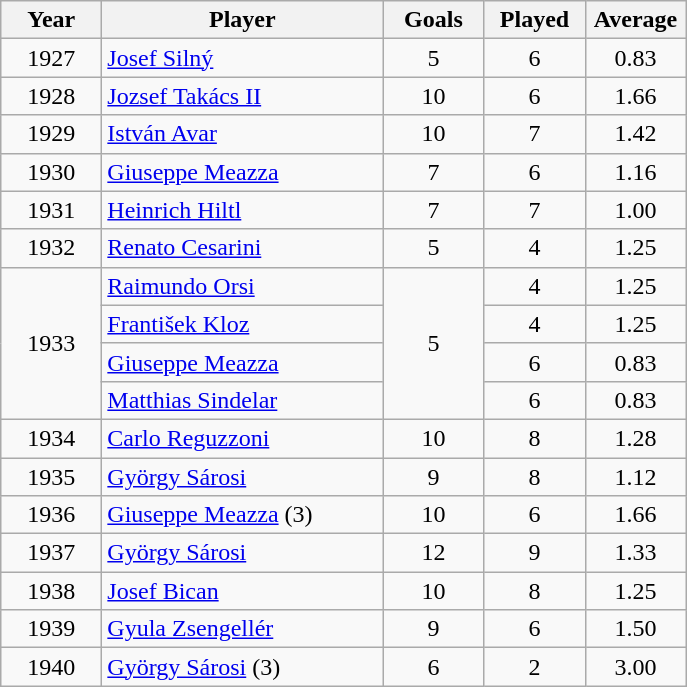<table class="wikitable sortable" style="text-align:center;">
<tr>
<th width=60px>Year</th>
<th width=180px>Player</th>
<th width=60px>Goals</th>
<th width=60px>Played</th>
<th width=60px>Average</th>
</tr>
<tr>
<td>1927</td>
<td style="text-align:left;"> <a href='#'>Josef Silný</a></td>
<td>5</td>
<td>6</td>
<td>0.83</td>
</tr>
<tr>
<td>1928</td>
<td style="text-align:left;"> <a href='#'>Jozsef Takács II</a></td>
<td>10</td>
<td>6</td>
<td>1.66</td>
</tr>
<tr>
<td>1929</td>
<td style="text-align:left;"> <a href='#'>István Avar</a></td>
<td>10</td>
<td>7</td>
<td>1.42</td>
</tr>
<tr>
<td>1930</td>
<td style="text-align:left;"> <a href='#'>Giuseppe Meazza</a></td>
<td>7</td>
<td>6</td>
<td>1.16</td>
</tr>
<tr>
<td>1931</td>
<td style="text-align:left;"> <a href='#'>Heinrich Hiltl</a></td>
<td>7</td>
<td>7</td>
<td>1.00</td>
</tr>
<tr>
<td>1932</td>
<td style="text-align:left;"> <a href='#'>Renato Cesarini</a></td>
<td>5</td>
<td>4</td>
<td>1.25</td>
</tr>
<tr>
<td rowspan="4">1933</td>
<td style="text-align:left;"> <a href='#'>Raimundo Orsi</a></td>
<td rowspan="4">5</td>
<td>4</td>
<td>1.25</td>
</tr>
<tr>
<td style="text-align:left;"> <a href='#'>František Kloz</a></td>
<td>4</td>
<td>1.25</td>
</tr>
<tr>
<td style="text-align:left;"> <a href='#'>Giuseppe Meazza</a></td>
<td>6</td>
<td>0.83</td>
</tr>
<tr>
<td style="text-align:left;"> <a href='#'>Matthias Sindelar</a></td>
<td>6</td>
<td>0.83</td>
</tr>
<tr>
<td>1934</td>
<td style="text-align:left;"> <a href='#'>Carlo Reguzzoni</a></td>
<td>10</td>
<td>8</td>
<td>1.28</td>
</tr>
<tr>
<td>1935</td>
<td style="text-align:left;"> <a href='#'>György Sárosi</a></td>
<td>9</td>
<td>8</td>
<td>1.12</td>
</tr>
<tr>
<td>1936</td>
<td style="text-align:left;"> <a href='#'>Giuseppe Meazza</a> (3)</td>
<td>10</td>
<td>6</td>
<td>1.66</td>
</tr>
<tr>
<td>1937</td>
<td style="text-align:left;"> <a href='#'>György Sárosi</a></td>
<td>12</td>
<td>9</td>
<td>1.33</td>
</tr>
<tr>
<td>1938</td>
<td style="text-align:left;"> <a href='#'>Josef Bican</a></td>
<td>10</td>
<td>8</td>
<td>1.25</td>
</tr>
<tr>
<td>1939</td>
<td style="text-align:left;"> <a href='#'>Gyula Zsengellér</a></td>
<td>9</td>
<td>6</td>
<td>1.50</td>
</tr>
<tr>
<td>1940</td>
<td style="text-align:left;"> <a href='#'>György Sárosi</a> (3)</td>
<td>6</td>
<td>2</td>
<td>3.00</td>
</tr>
</table>
